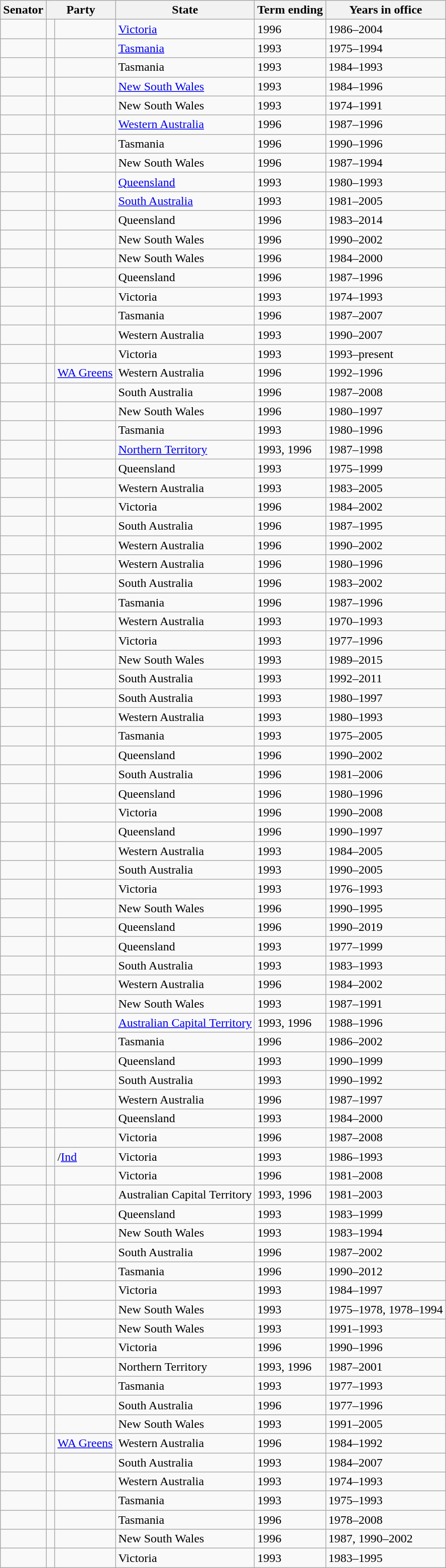<table class="wikitable sortable">
<tr>
<th>Senator</th>
<th colspan=2>Party</th>
<th>State</th>
<th>Term ending</th>
<th>Years in office</th>
</tr>
<tr>
<td></td>
<td> </td>
<td></td>
<td><a href='#'>Victoria</a></td>
<td>1996</td>
<td>1986–2004</td>
</tr>
<tr>
<td></td>
<td> </td>
<td></td>
<td><a href='#'>Tasmania</a></td>
<td>1993</td>
<td>1975–1994</td>
</tr>
<tr>
<td></td>
<td> </td>
<td></td>
<td>Tasmania</td>
<td>1993</td>
<td>1984–1993</td>
</tr>
<tr>
<td></td>
<td> </td>
<td></td>
<td><a href='#'>New South Wales</a></td>
<td>1993</td>
<td>1984–1996</td>
</tr>
<tr>
<td> </td>
<td> </td>
<td></td>
<td>New South Wales</td>
<td>1993</td>
<td>1974–1991</td>
</tr>
<tr>
<td></td>
<td> </td>
<td></td>
<td><a href='#'>Western Australia</a></td>
<td>1996</td>
<td>1987–1996</td>
</tr>
<tr>
<td></td>
<td> </td>
<td></td>
<td>Tasmania</td>
<td>1996</td>
<td>1990–1996</td>
</tr>
<tr>
<td></td>
<td> </td>
<td></td>
<td>New South Wales</td>
<td>1996</td>
<td>1987–1994</td>
</tr>
<tr>
<td></td>
<td> </td>
<td></td>
<td><a href='#'>Queensland</a></td>
<td>1993</td>
<td>1980–1993</td>
</tr>
<tr>
<td></td>
<td> </td>
<td></td>
<td><a href='#'>South Australia</a></td>
<td>1993</td>
<td>1981–2005</td>
</tr>
<tr>
<td></td>
<td> </td>
<td></td>
<td>Queensland</td>
<td>1996</td>
<td>1983–2014</td>
</tr>
<tr>
<td></td>
<td> </td>
<td></td>
<td>New South Wales</td>
<td>1996</td>
<td>1990–2002</td>
</tr>
<tr>
<td></td>
<td> </td>
<td></td>
<td>New South Wales</td>
<td>1996</td>
<td>1984–2000</td>
</tr>
<tr>
<td></td>
<td> </td>
<td></td>
<td>Queensland</td>
<td>1996</td>
<td>1987–1996</td>
</tr>
<tr>
<td> </td>
<td> </td>
<td></td>
<td>Victoria</td>
<td>1993</td>
<td>1974–1993</td>
</tr>
<tr>
<td></td>
<td> </td>
<td></td>
<td>Tasmania</td>
<td>1996</td>
<td>1987–2007</td>
</tr>
<tr>
<td></td>
<td> </td>
<td></td>
<td>Western Australia</td>
<td>1993</td>
<td>1990–2007</td>
</tr>
<tr>
<td> </td>
<td> </td>
<td></td>
<td>Victoria</td>
<td>1993</td>
<td>1993–present</td>
</tr>
<tr>
<td> </td>
<td> </td>
<td><a href='#'>WA Greens</a></td>
<td>Western Australia</td>
<td>1996</td>
<td>1992–1996</td>
</tr>
<tr>
<td></td>
<td> </td>
<td></td>
<td>South Australia</td>
<td>1996</td>
<td>1987–2008</td>
</tr>
<tr>
<td></td>
<td> </td>
<td></td>
<td>New South Wales</td>
<td>1996</td>
<td>1980–1997</td>
</tr>
<tr>
<td></td>
<td> </td>
<td></td>
<td>Tasmania</td>
<td>1993</td>
<td>1980–1996</td>
</tr>
<tr>
<td></td>
<td> </td>
<td></td>
<td><a href='#'>Northern Territory</a></td>
<td>1993, 1996 </td>
<td>1987–1998</td>
</tr>
<tr>
<td></td>
<td> </td>
<td></td>
<td>Queensland</td>
<td>1993</td>
<td>1975–1999</td>
</tr>
<tr>
<td></td>
<td> </td>
<td></td>
<td>Western Australia</td>
<td>1993</td>
<td>1983–2005</td>
</tr>
<tr>
<td></td>
<td> </td>
<td></td>
<td>Victoria</td>
<td>1996</td>
<td>1984–2002</td>
</tr>
<tr>
<td></td>
<td> </td>
<td></td>
<td>South Australia</td>
<td>1996</td>
<td>1987–1995</td>
</tr>
<tr>
<td></td>
<td> </td>
<td></td>
<td>Western Australia</td>
<td>1996</td>
<td>1990–2002</td>
</tr>
<tr>
<td></td>
<td> </td>
<td></td>
<td>Western Australia</td>
<td>1996</td>
<td>1980–1996</td>
</tr>
<tr>
<td></td>
<td> </td>
<td></td>
<td>South Australia</td>
<td>1996</td>
<td>1983–2002</td>
</tr>
<tr>
<td></td>
<td> </td>
<td></td>
<td>Tasmania</td>
<td>1996</td>
<td>1987–1996</td>
</tr>
<tr>
<td> </td>
<td> </td>
<td></td>
<td>Western Australia</td>
<td>1993</td>
<td>1970–1993</td>
</tr>
<tr>
<td></td>
<td> </td>
<td></td>
<td>Victoria</td>
<td>1993</td>
<td>1977–1996</td>
</tr>
<tr>
<td></td>
<td> </td>
<td></td>
<td>New South Wales</td>
<td>1993</td>
<td>1989–2015</td>
</tr>
<tr>
<td> </td>
<td> </td>
<td></td>
<td>South Australia</td>
<td>1993</td>
<td>1992–2011</td>
</tr>
<tr>
<td></td>
<td> </td>
<td></td>
<td>South Australia</td>
<td>1993</td>
<td>1980–1997</td>
</tr>
<tr>
<td></td>
<td> </td>
<td></td>
<td>Western Australia</td>
<td>1993</td>
<td>1980–1993</td>
</tr>
<tr>
<td></td>
<td> </td>
<td></td>
<td>Tasmania</td>
<td>1993</td>
<td>1975–2005</td>
</tr>
<tr>
<td></td>
<td> </td>
<td></td>
<td>Queensland</td>
<td>1996</td>
<td>1990–2002</td>
</tr>
<tr>
<td></td>
<td> </td>
<td></td>
<td>South Australia</td>
<td>1996</td>
<td>1981–2006</td>
</tr>
<tr>
<td></td>
<td> </td>
<td></td>
<td>Queensland</td>
<td>1996</td>
<td>1980–1996</td>
</tr>
<tr>
<td></td>
<td> </td>
<td></td>
<td>Victoria</td>
<td>1996</td>
<td>1990–2008</td>
</tr>
<tr>
<td></td>
<td> </td>
<td></td>
<td>Queensland</td>
<td>1996</td>
<td>1990–1997</td>
</tr>
<tr>
<td></td>
<td> </td>
<td></td>
<td>Western Australia</td>
<td>1993</td>
<td>1984–2005</td>
</tr>
<tr>
<td></td>
<td> </td>
<td></td>
<td>South Australia</td>
<td>1993</td>
<td>1990–2005</td>
</tr>
<tr>
<td></td>
<td> </td>
<td></td>
<td>Victoria</td>
<td>1993</td>
<td>1976–1993</td>
</tr>
<tr>
<td></td>
<td> </td>
<td></td>
<td>New South Wales</td>
<td>1996</td>
<td>1990–1995</td>
</tr>
<tr>
<td></td>
<td> </td>
<td></td>
<td>Queensland</td>
<td>1996</td>
<td>1990–2019</td>
</tr>
<tr>
<td></td>
<td> </td>
<td></td>
<td>Queensland</td>
<td>1993</td>
<td>1977–1999</td>
</tr>
<tr>
<td></td>
<td> </td>
<td></td>
<td>South Australia</td>
<td>1993</td>
<td>1983–1993</td>
</tr>
<tr>
<td></td>
<td> </td>
<td></td>
<td>Western Australia</td>
<td>1996</td>
<td>1984–2002</td>
</tr>
<tr>
<td> </td>
<td> </td>
<td></td>
<td>New South Wales</td>
<td>1993</td>
<td>1987–1991</td>
</tr>
<tr>
<td></td>
<td> </td>
<td></td>
<td><a href='#'>Australian Capital Territory</a></td>
<td>1993, 1996 </td>
<td>1988–1996</td>
</tr>
<tr>
<td></td>
<td> </td>
<td></td>
<td>Tasmania</td>
<td>1996</td>
<td>1986–2002</td>
</tr>
<tr>
<td></td>
<td> </td>
<td></td>
<td>Queensland</td>
<td>1993</td>
<td>1990–1999</td>
</tr>
<tr>
<td> </td>
<td> </td>
<td></td>
<td>South Australia</td>
<td>1993</td>
<td>1990–1992</td>
</tr>
<tr>
<td></td>
<td> </td>
<td></td>
<td>Western Australia</td>
<td>1996</td>
<td>1987–1997</td>
</tr>
<tr>
<td></td>
<td> </td>
<td></td>
<td>Queensland</td>
<td>1993</td>
<td>1984–2000</td>
</tr>
<tr>
<td></td>
<td> </td>
<td></td>
<td>Victoria</td>
<td>1996</td>
<td>1987–2008</td>
</tr>
<tr>
<td></td>
<td> </td>
<td>/<a href='#'>Ind</a> </td>
<td>Victoria</td>
<td>1993</td>
<td>1986–1993</td>
</tr>
<tr>
<td></td>
<td> </td>
<td></td>
<td>Victoria</td>
<td>1996</td>
<td>1981–2008</td>
</tr>
<tr>
<td></td>
<td> </td>
<td></td>
<td>Australian Capital Territory</td>
<td>1993, 1996 </td>
<td>1981–2003</td>
</tr>
<tr>
<td></td>
<td> </td>
<td></td>
<td>Queensland</td>
<td>1993</td>
<td>1983–1999</td>
</tr>
<tr>
<td></td>
<td> </td>
<td></td>
<td>New South Wales</td>
<td>1993</td>
<td>1983–1994</td>
</tr>
<tr>
<td></td>
<td> </td>
<td></td>
<td>South Australia</td>
<td>1996</td>
<td>1987–2002</td>
</tr>
<tr>
<td></td>
<td> </td>
<td></td>
<td>Tasmania</td>
<td>1996</td>
<td>1990–2012</td>
</tr>
<tr>
<td></td>
<td> </td>
<td></td>
<td>Victoria</td>
<td>1993</td>
<td>1984–1997</td>
</tr>
<tr>
<td></td>
<td> </td>
<td></td>
<td>New South Wales</td>
<td>1993</td>
<td>1975–1978, 1978–1994</td>
</tr>
<tr>
<td> </td>
<td> </td>
<td></td>
<td>New South Wales</td>
<td>1993</td>
<td>1991–1993</td>
</tr>
<tr>
<td></td>
<td> </td>
<td></td>
<td>Victoria</td>
<td>1996</td>
<td>1990–1996</td>
</tr>
<tr>
<td></td>
<td> </td>
<td></td>
<td>Northern Territory</td>
<td>1993, 1996 </td>
<td>1987–2001</td>
</tr>
<tr>
<td></td>
<td> </td>
<td></td>
<td>Tasmania</td>
<td>1993</td>
<td>1977–1993</td>
</tr>
<tr>
<td></td>
<td> </td>
<td></td>
<td>South Australia</td>
<td>1996</td>
<td>1977–1996</td>
</tr>
<tr>
<td> </td>
<td> </td>
<td></td>
<td>New South Wales</td>
<td>1993</td>
<td>1991–2005</td>
</tr>
<tr>
<td> </td>
<td> </td>
<td><a href='#'>WA Greens</a></td>
<td>Western Australia</td>
<td>1996</td>
<td>1984–1992</td>
</tr>
<tr>
<td></td>
<td> </td>
<td></td>
<td>South Australia</td>
<td>1993</td>
<td>1984–2007</td>
</tr>
<tr>
<td></td>
<td> </td>
<td></td>
<td>Western Australia</td>
<td>1993</td>
<td>1974–1993</td>
</tr>
<tr>
<td></td>
<td> </td>
<td></td>
<td>Tasmania</td>
<td>1993</td>
<td>1975–1993</td>
</tr>
<tr>
<td></td>
<td> </td>
<td></td>
<td>Tasmania</td>
<td>1996</td>
<td>1978–2008</td>
</tr>
<tr>
<td></td>
<td> </td>
<td></td>
<td>New South Wales</td>
<td>1996</td>
<td>1987, 1990–2002</td>
</tr>
<tr>
<td></td>
<td> </td>
<td></td>
<td>Victoria</td>
<td>1993</td>
<td>1983–1995</td>
</tr>
</table>
